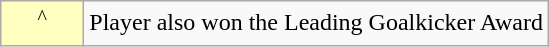<table class="wikitable plainrowheaders">
<tr>
<td style="background:#FFFFC0; width:3em" align="center"><sup>^</sup></td>
<td>Player also won the Leading Goalkicker Award</td>
</tr>
</table>
